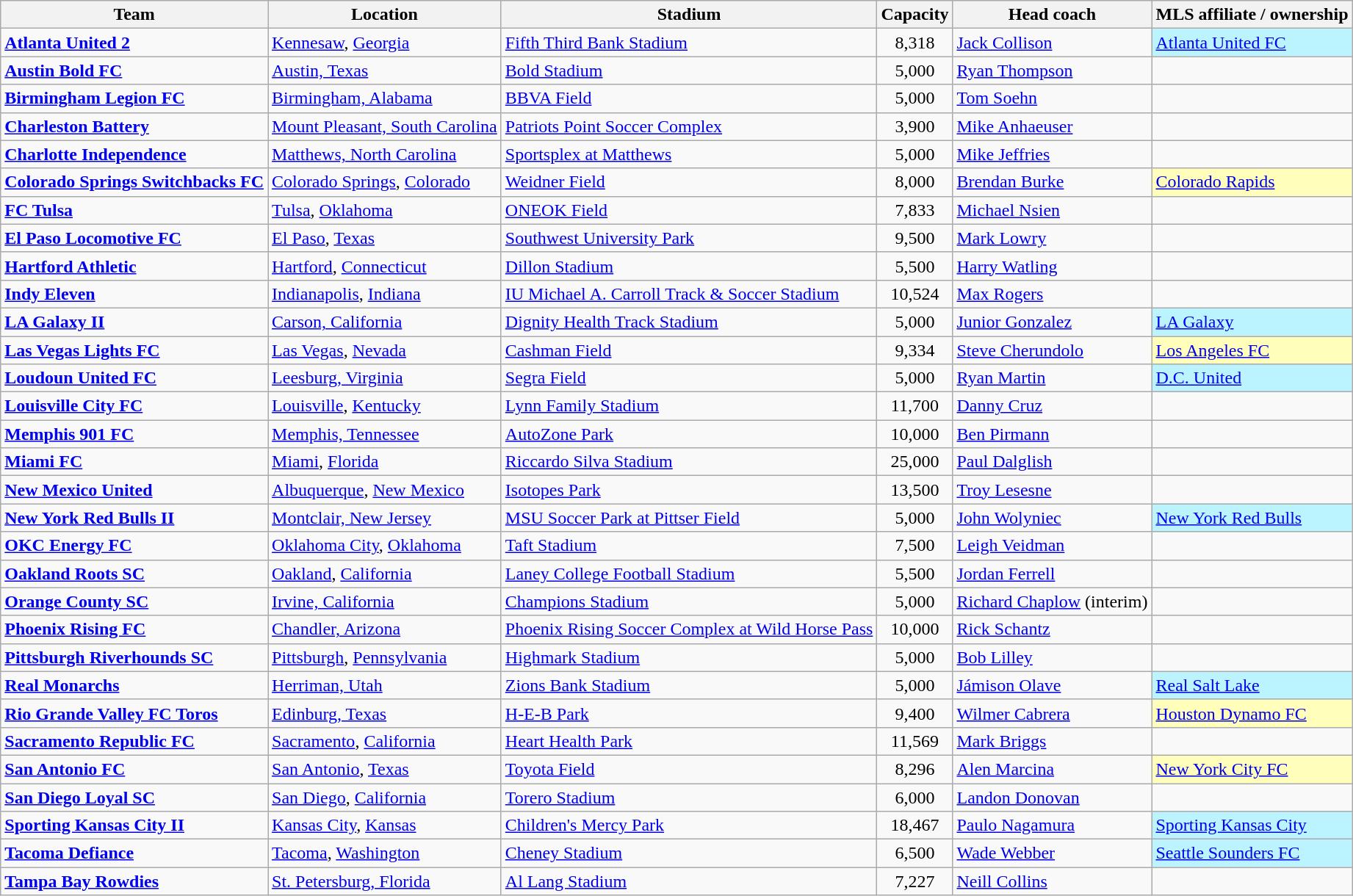<table class="wikitable sortable" border="1">
<tr>
<th>Team</th>
<th>Location</th>
<th>Stadium</th>
<th>Capacity</th>
<th>Head coach</th>
<th>MLS affiliate / ownership</th>
</tr>
<tr>
<td><strong><a href='#'>Atlanta United 2</a></strong></td>
<td><a href='#'>Kennesaw</a>, <a href='#'>Georgia</a></td>
<td><a href='#'>Fifth Third Bank Stadium</a></td>
<td style="text-align:center;">8,318</td>
<td> <a href='#'>Jack Collison</a></td>
<td bgcolor=BBF3FF><a href='#'>Atlanta United FC</a></td>
</tr>
<tr>
<td><strong><a href='#'>Austin Bold FC</a></strong></td>
<td><a href='#'>Austin, Texas</a></td>
<td><a href='#'>Bold Stadium</a></td>
<td style="text-align:center;">5,000</td>
<td> <a href='#'>Ryan Thompson</a></td>
<td></td>
</tr>
<tr>
<td><strong><a href='#'>Birmingham Legion FC</a></strong></td>
<td><a href='#'>Birmingham, Alabama</a></td>
<td><a href='#'>BBVA Field</a></td>
<td style="text-align:center;">5,000</td>
<td> <a href='#'>Tom Soehn</a></td>
<td></td>
</tr>
<tr>
<td><strong><a href='#'>Charleston Battery</a></strong></td>
<td><a href='#'>Mount Pleasant, South Carolina</a></td>
<td><a href='#'>Patriots Point Soccer Complex</a></td>
<td style="text-align:center;">3,900</td>
<td> <a href='#'>Mike Anhaeuser</a></td>
<td></td>
</tr>
<tr>
<td><strong><a href='#'>Charlotte Independence</a></strong></td>
<td><a href='#'>Matthews, North Carolina</a></td>
<td><a href='#'>Sportsplex at Matthews</a></td>
<td style="text-align:center;">5,000</td>
<td> <a href='#'>Mike Jeffries</a></td>
<td></td>
</tr>
<tr>
<td><strong><a href='#'>Colorado Springs Switchbacks FC</a></strong></td>
<td><a href='#'>Colorado Springs</a>, <a href='#'>Colorado</a></td>
<td><a href='#'>Weidner Field</a></td>
<td style="text-align:center;">8,000</td>
<td> <a href='#'>Brendan Burke</a></td>
<td bgcolor=FFFFBB><a href='#'>Colorado Rapids</a></td>
</tr>
<tr>
<td><strong><a href='#'>FC Tulsa</a></strong></td>
<td><a href='#'>Tulsa</a>, <a href='#'>Oklahoma</a></td>
<td><a href='#'>ONEOK Field</a></td>
<td style="text-align:center;">7,833</td>
<td> <a href='#'>Michael Nsien</a></td>
<td></td>
</tr>
<tr>
<td><strong><a href='#'>El Paso Locomotive FC</a></strong></td>
<td><a href='#'>El Paso</a>, <a href='#'>Texas</a></td>
<td><a href='#'>Southwest University Park</a></td>
<td style="text-align:center;">9,500</td>
<td> <a href='#'>Mark Lowry</a></td>
<td></td>
</tr>
<tr>
<td><strong><a href='#'>Hartford Athletic</a></strong></td>
<td><a href='#'>Hartford</a>, <a href='#'>Connecticut</a></td>
<td><a href='#'>Dillon Stadium</a></td>
<td style="text-align:center;">5,500</td>
<td> <a href='#'>Harry Watling</a></td>
<td></td>
</tr>
<tr>
<td><strong><a href='#'>Indy Eleven</a></strong></td>
<td><a href='#'>Indianapolis</a>, <a href='#'>Indiana</a></td>
<td><a href='#'>IU Michael A. Carroll Track & Soccer Stadium</a></td>
<td style="text-align:center;">10,524</td>
<td> <a href='#'>Max Rogers</a></td>
<td></td>
</tr>
<tr>
<td><strong><a href='#'>LA Galaxy II</a></strong></td>
<td><a href='#'>Carson, California</a></td>
<td><a href='#'>Dignity Health Track Stadium</a></td>
<td style="text-align:center;">5,000</td>
<td> <a href='#'>Junior Gonzalez</a></td>
<td bgcolor=BBF3FF><a href='#'>LA Galaxy</a></td>
</tr>
<tr>
<td><strong><a href='#'>Las Vegas Lights FC</a></strong></td>
<td><a href='#'>Las Vegas</a>, <a href='#'>Nevada</a></td>
<td><a href='#'>Cashman Field</a></td>
<td style="text-align:center;">9,334</td>
<td> <a href='#'>Steve Cherundolo</a></td>
<td bgcolor=FFFFBB><a href='#'>Los Angeles FC</a></td>
</tr>
<tr>
<td><strong><a href='#'>Loudoun United FC</a></strong></td>
<td><a href='#'>Leesburg, Virginia</a></td>
<td><a href='#'>Segra Field</a></td>
<td style="text-align:center;">5,000</td>
<td> <a href='#'>Ryan Martin</a></td>
<td bgcolor=BBF3FF><a href='#'>D.C. United</a></td>
</tr>
<tr>
<td><strong><a href='#'>Louisville City FC</a></strong></td>
<td><a href='#'>Louisville</a>, <a href='#'>Kentucky</a></td>
<td><a href='#'>Lynn Family Stadium</a></td>
<td style="text-align:center;">11,700</td>
<td> <a href='#'>Danny Cruz</a></td>
<td></td>
</tr>
<tr>
<td><strong><a href='#'>Memphis 901 FC</a></strong></td>
<td><a href='#'>Memphis, Tennessee</a></td>
<td><a href='#'>AutoZone Park</a></td>
<td style="text-align:center;">10,000</td>
<td> <a href='#'>Ben Pirmann</a></td>
<td></td>
</tr>
<tr>
<td><strong><a href='#'>Miami FC</a></strong></td>
<td><a href='#'>Miami</a>, <a href='#'>Florida</a></td>
<td><a href='#'>Riccardo Silva Stadium</a></td>
<td style="text-align:center;">25,000</td>
<td> <a href='#'>Paul Dalglish</a></td>
<td></td>
</tr>
<tr>
<td><strong><a href='#'>New Mexico United</a></strong></td>
<td><a href='#'>Albuquerque</a>, <a href='#'>New Mexico</a></td>
<td><a href='#'>Isotopes Park</a></td>
<td style="text-align:center;">13,500</td>
<td> <a href='#'>Troy Lesesne</a></td>
<td></td>
</tr>
<tr>
<td><strong><a href='#'>New York Red Bulls II</a></strong></td>
<td><a href='#'>Montclair, New Jersey</a></td>
<td><a href='#'>MSU Soccer Park at Pittser Field</a></td>
<td style="text-align:center;">5,000</td>
<td> <a href='#'>John Wolyniec</a></td>
<td bgcolor=BBF3FF><a href='#'>New York Red Bulls</a></td>
</tr>
<tr>
<td><strong><a href='#'>OKC Energy FC</a></strong></td>
<td><a href='#'>Oklahoma City</a>, <a href='#'>Oklahoma</a></td>
<td><a href='#'>Taft Stadium</a></td>
<td style="text-align:center;">7,500</td>
<td> <a href='#'>Leigh Veidman</a></td>
<td></td>
</tr>
<tr>
<td><strong><a href='#'>Oakland Roots SC</a></strong></td>
<td><a href='#'>Oakland</a>, <a href='#'>California</a></td>
<td><a href='#'>Laney College Football Stadium</a></td>
<td style="text-align:center;">5,500</td>
<td> <a href='#'>Jordan Ferrell</a></td>
<td></td>
</tr>
<tr>
<td><strong><a href='#'>Orange County SC</a></strong></td>
<td><a href='#'>Irvine, California</a></td>
<td><a href='#'>Champions Stadium</a></td>
<td style="text-align:center;">5,000</td>
<td> <a href='#'>Richard Chaplow</a> (interim)</td>
<td></td>
</tr>
<tr>
<td><strong><a href='#'>Phoenix Rising FC</a></strong></td>
<td><a href='#'>Chandler, Arizona</a></td>
<td><a href='#'>Phoenix Rising Soccer Complex at Wild Horse Pass</a></td>
<td style="text-align:center;">10,000</td>
<td> <a href='#'>Rick Schantz</a></td>
<td></td>
</tr>
<tr>
<td><strong><a href='#'>Pittsburgh Riverhounds SC</a></strong></td>
<td><a href='#'>Pittsburgh</a>, <a href='#'>Pennsylvania</a></td>
<td><a href='#'>Highmark Stadium</a></td>
<td style="text-align:center;">5,000</td>
<td> <a href='#'>Bob Lilley</a></td>
<td></td>
</tr>
<tr>
<td><strong><a href='#'>Real Monarchs</a></strong></td>
<td><a href='#'>Herriman, Utah</a></td>
<td><a href='#'>Zions Bank Stadium</a></td>
<td style="text-align:center;">5,000</td>
<td> <a href='#'>Jámison Olave</a></td>
<td bgcolor=BBF3FF><a href='#'>Real Salt Lake</a></td>
</tr>
<tr>
<td><strong><a href='#'>Rio Grande Valley FC Toros</a></strong></td>
<td><a href='#'>Edinburg, Texas</a></td>
<td><a href='#'>H-E-B Park</a></td>
<td style="text-align:center;">9,400</td>
<td> <a href='#'>Wilmer Cabrera</a></td>
<td bgcolor=FFFFBB><a href='#'>Houston Dynamo FC</a></td>
</tr>
<tr>
<td><strong><a href='#'>Sacramento Republic FC</a></strong></td>
<td><a href='#'>Sacramento</a>, <a href='#'>California</a></td>
<td><a href='#'>Heart Health Park</a></td>
<td style="text-align:center;">11,569</td>
<td> <a href='#'>Mark Briggs</a></td>
<td></td>
</tr>
<tr>
<td><strong><a href='#'>San Antonio FC</a></strong></td>
<td><a href='#'>San Antonio</a>, <a href='#'>Texas</a></td>
<td><a href='#'>Toyota Field</a></td>
<td style="text-align:center;">8,296</td>
<td> <a href='#'>Alen Marcina</a></td>
<td bgcolor=FFFFBB><a href='#'>New York City FC</a></td>
</tr>
<tr>
<td><strong><a href='#'>San Diego Loyal SC</a></strong></td>
<td><a href='#'>San Diego</a>, <a href='#'>California</a></td>
<td><a href='#'>Torero Stadium</a></td>
<td style="text-align:center;">6,000</td>
<td> <a href='#'>Landon Donovan</a></td>
<td></td>
</tr>
<tr>
<td><strong><a href='#'>Sporting Kansas City II</a></strong></td>
<td><a href='#'>Kansas City</a>, <a href='#'>Kansas</a></td>
<td><a href='#'>Children's Mercy Park</a></td>
<td style="text-align:center;">18,467</td>
<td> <a href='#'>Paulo Nagamura</a></td>
<td bgcolor=BBF3FF><a href='#'>Sporting Kansas City</a></td>
</tr>
<tr>
<td><strong><a href='#'>Tacoma Defiance</a></strong></td>
<td><a href='#'>Tacoma</a>, <a href='#'>Washington</a></td>
<td><a href='#'>Cheney Stadium</a></td>
<td style="text-align:center;">6,500</td>
<td> <a href='#'>Wade Webber</a></td>
<td bgcolor=BBF3FF><a href='#'>Seattle Sounders FC</a></td>
</tr>
<tr>
<td><strong><a href='#'>Tampa Bay Rowdies</a></strong></td>
<td><a href='#'>St. Petersburg, Florida</a></td>
<td><a href='#'>Al Lang Stadium</a></td>
<td style="text-align:center;">7,227</td>
<td> <a href='#'>Neill Collins</a></td>
<td></td>
</tr>
</table>
